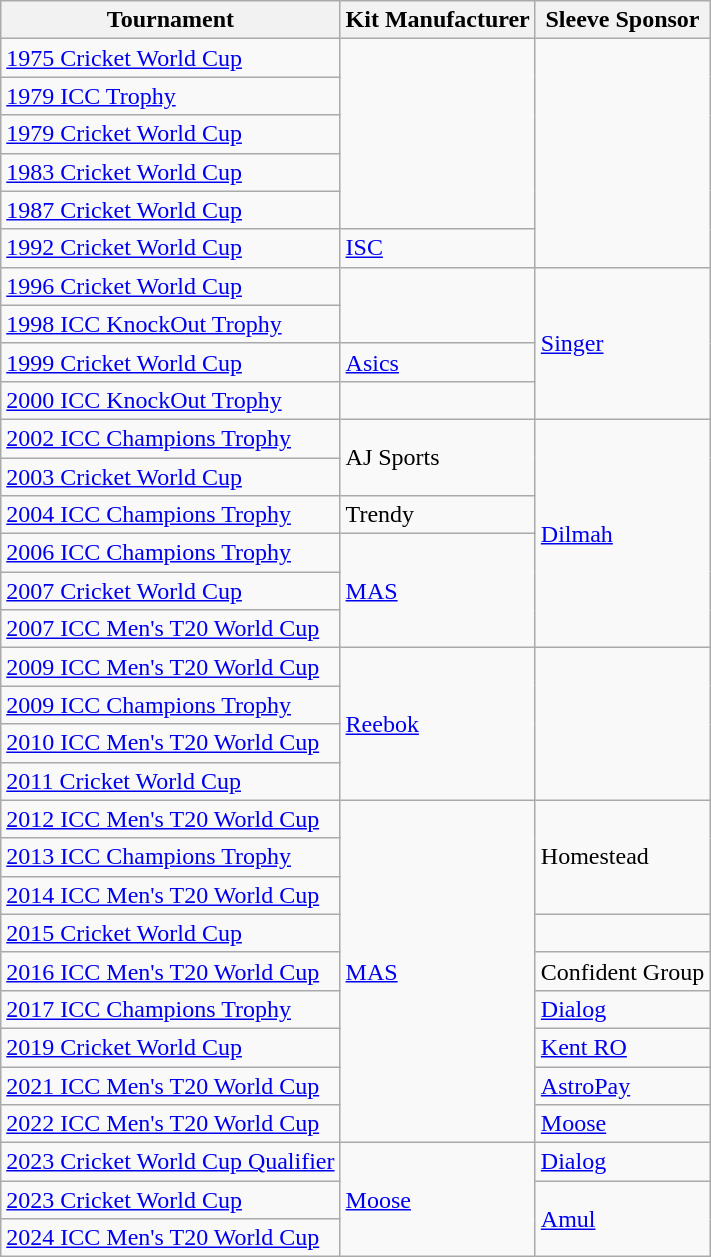<table class="wikitable">
<tr>
<th>Tournament</th>
<th>Kit Manufacturer</th>
<th>Sleeve Sponsor</th>
</tr>
<tr>
<td><a href='#'>1975 Cricket World Cup</a></td>
<td rowspan="5"></td>
<td rowspan="6"></td>
</tr>
<tr>
<td><a href='#'>1979 ICC Trophy</a></td>
</tr>
<tr>
<td><a href='#'>1979 Cricket World Cup</a></td>
</tr>
<tr>
<td><a href='#'>1983 Cricket World Cup</a></td>
</tr>
<tr>
<td><a href='#'>1987 Cricket World Cup</a></td>
</tr>
<tr>
<td><a href='#'>1992 Cricket World Cup</a></td>
<td><a href='#'>ISC</a></td>
</tr>
<tr>
<td><a href='#'>1996 Cricket World Cup</a></td>
<td rowspan="2"></td>
<td rowspan="4"><a href='#'>Singer</a></td>
</tr>
<tr>
<td><a href='#'>1998 ICC KnockOut Trophy</a></td>
</tr>
<tr>
<td><a href='#'>1999 Cricket World Cup</a></td>
<td><a href='#'>Asics</a></td>
</tr>
<tr>
<td><a href='#'>2000 ICC KnockOut Trophy</a></td>
<td></td>
</tr>
<tr>
<td><a href='#'>2002 ICC Champions Trophy</a></td>
<td rowspan="2">AJ Sports</td>
<td rowspan="6"><a href='#'>Dilmah</a></td>
</tr>
<tr>
<td><a href='#'>2003 Cricket World Cup</a></td>
</tr>
<tr>
<td><a href='#'>2004 ICC Champions Trophy</a></td>
<td>Trendy</td>
</tr>
<tr>
<td><a href='#'>2006 ICC Champions Trophy</a></td>
<td rowspan="3"><a href='#'>MAS</a></td>
</tr>
<tr>
<td><a href='#'>2007 Cricket World Cup</a></td>
</tr>
<tr>
<td><a href='#'>2007 ICC Men's T20 World Cup</a></td>
</tr>
<tr>
<td><a href='#'>2009 ICC Men's T20 World Cup</a></td>
<td rowspan="4"><a href='#'>Reebok</a></td>
<td rowspan="4"></td>
</tr>
<tr>
<td><a href='#'>2009 ICC Champions Trophy</a></td>
</tr>
<tr>
<td><a href='#'>2010 ICC Men's T20 World Cup</a></td>
</tr>
<tr>
<td><a href='#'>2011 Cricket World Cup</a></td>
</tr>
<tr>
<td><a href='#'>2012 ICC Men's T20 World Cup</a></td>
<td rowspan="9"><a href='#'>MAS</a></td>
<td rowspan="3">Homestead</td>
</tr>
<tr>
<td><a href='#'>2013 ICC Champions Trophy</a></td>
</tr>
<tr>
<td><a href='#'>2014 ICC Men's T20 World Cup</a></td>
</tr>
<tr>
<td><a href='#'>2015 Cricket World Cup</a></td>
<td></td>
</tr>
<tr>
<td><a href='#'>2016 ICC Men's T20 World Cup</a></td>
<td>Confident Group</td>
</tr>
<tr>
<td><a href='#'>2017 ICC Champions Trophy</a></td>
<td><a href='#'>Dialog</a></td>
</tr>
<tr>
<td><a href='#'>2019 Cricket World Cup</a></td>
<td><a href='#'>Kent RO</a></td>
</tr>
<tr>
<td><a href='#'>2021 ICC Men's T20 World Cup</a></td>
<td><a href='#'>AstroPay</a></td>
</tr>
<tr>
<td><a href='#'>2022 ICC Men's T20 World Cup</a></td>
<td><a href='#'>Moose</a></td>
</tr>
<tr>
<td><a href='#'>2023 Cricket World Cup Qualifier</a></td>
<td rowspan="3"><a href='#'>Moose</a></td>
<td><a href='#'>Dialog</a></td>
</tr>
<tr>
<td><a href='#'>2023 Cricket World Cup</a></td>
<td rowspan="2"><a href='#'>Amul</a></td>
</tr>
<tr>
<td><a href='#'>2024 ICC Men's T20 World Cup</a></td>
</tr>
</table>
